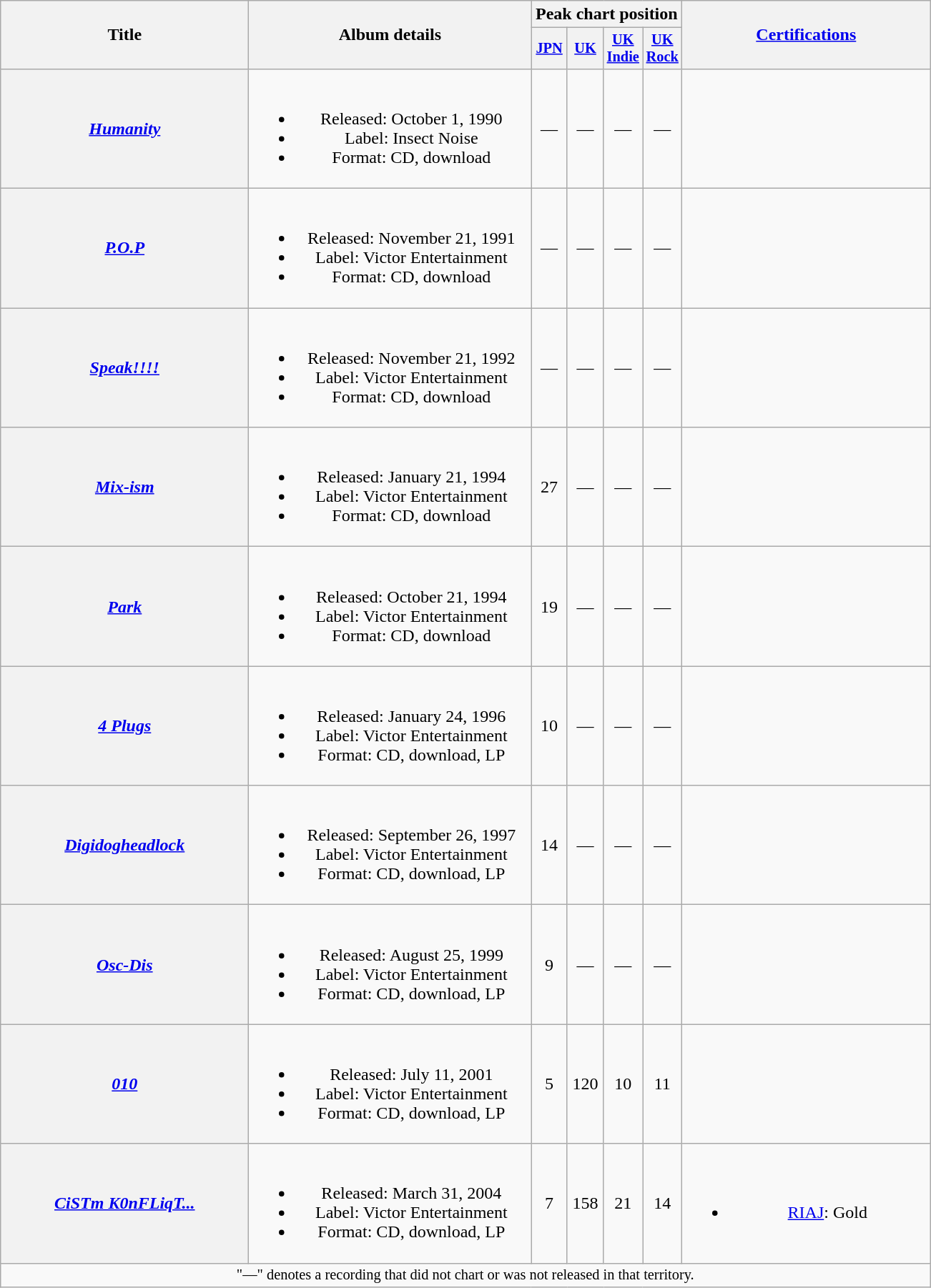<table class="wikitable plainrowheaders" style="text-align:center;">
<tr>
<th scope="col" rowspan="2" style="width:14em;">Title</th>
<th scope="col" rowspan="2" style="width:16em;">Album details</th>
<th scope="col" colspan="4">Peak chart position</th>
<th scope="col" rowspan="2" style="width:14em;"><a href='#'>Certifications</a></th>
</tr>
<tr>
<th scope="col" style="width:2em;font-size:85%;"><a href='#'>JPN</a><br></th>
<th scope="col" style="width:2em;font-size:85%;"><a href='#'>UK</a><br></th>
<th scope="col" style="width:2em;font-size:85%;"><a href='#'>UK<br>Indie</a><br></th>
<th scope="col" style="width:2em;font-size:85%;"><a href='#'>UK<br> Rock</a><br></th>
</tr>
<tr>
<th scope="row"><em><a href='#'>Humanity</a></em></th>
<td><br><ul><li>Released: October 1, 1990</li><li>Label: Insect Noise</li><li>Format: CD, download</li></ul></td>
<td>—</td>
<td>—</td>
<td>—</td>
<td>—</td>
<td></td>
</tr>
<tr>
<th scope="row"><em><a href='#'>P.O.P</a></em></th>
<td><br><ul><li>Released: November 21, 1991</li><li>Label: Victor Entertainment</li><li>Format: CD, download</li></ul></td>
<td>—</td>
<td>—</td>
<td>—</td>
<td>—</td>
<td></td>
</tr>
<tr>
<th scope="row"><em><a href='#'>Speak&excl;&excl;&excl;&excl;</a></em></th>
<td><br><ul><li>Released: November 21, 1992</li><li>Label: Victor Entertainment</li><li>Format: CD, download</li></ul></td>
<td>—</td>
<td>—</td>
<td>—</td>
<td>—</td>
<td></td>
</tr>
<tr>
<th scope="row"><em><a href='#'>Mix-ism</a></em></th>
<td><br><ul><li>Released: January 21, 1994</li><li>Label: Victor Entertainment</li><li>Format: CD, download</li></ul></td>
<td>27</td>
<td>—</td>
<td>—</td>
<td>—</td>
<td></td>
</tr>
<tr>
<th scope="row"><em><a href='#'>Park</a></em></th>
<td><br><ul><li>Released: October 21, 1994</li><li>Label: Victor Entertainment</li><li>Format: CD, download</li></ul></td>
<td>19</td>
<td>—</td>
<td>—</td>
<td>—</td>
<td></td>
</tr>
<tr>
<th scope="row"><em><a href='#'>4 Plugs</a></em></th>
<td><br><ul><li>Released: January 24, 1996</li><li>Label: Victor Entertainment</li><li>Format: CD, download, LP</li></ul></td>
<td>10</td>
<td>—</td>
<td>—</td>
<td>—</td>
<td></td>
</tr>
<tr>
<th scope="row"><em><a href='#'>Digidogheadlock</a></em></th>
<td><br><ul><li>Released: September 26, 1997</li><li>Label: Victor Entertainment</li><li>Format: CD, download, LP</li></ul></td>
<td>14</td>
<td>—</td>
<td>—</td>
<td>—</td>
<td></td>
</tr>
<tr>
<th scope="row"><em><a href='#'>Osc-Dis</a></em></th>
<td><br><ul><li>Released: August 25, 1999</li><li>Label: Victor Entertainment</li><li>Format: CD, download, LP</li></ul></td>
<td>9</td>
<td>—</td>
<td>—</td>
<td>—</td>
<td></td>
</tr>
<tr>
<th scope="row"><em><a href='#'>010</a></em></th>
<td><br><ul><li>Released: July 11, 2001</li><li>Label: Victor Entertainment</li><li>Format: CD, download, LP</li></ul></td>
<td>5</td>
<td>120</td>
<td>10</td>
<td>11</td>
<td></td>
</tr>
<tr>
<th scope="row"><em><a href='#'>CiSTm K0nFLiqT...</a></em></th>
<td><br><ul><li>Released: March 31, 2004</li><li>Label: Victor Entertainment</li><li>Format: CD, download, LP</li></ul></td>
<td>7</td>
<td>158</td>
<td>21</td>
<td>14</td>
<td><br><ul><li><a href='#'>RIAJ</a>: Gold</li></ul></td>
</tr>
<tr>
<td colspan="10" style="font-size:85%">"—" denotes a recording that did not chart or was not released in that territory.</td>
</tr>
</table>
